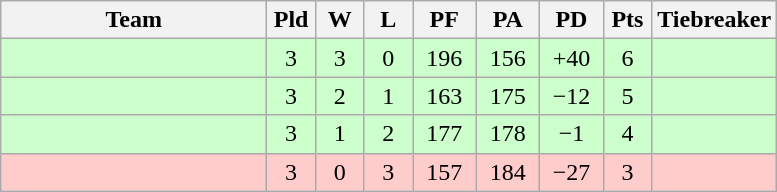<table class="wikitable" style="text-align:center;">
<tr>
<th width=170>Team</th>
<th width=25>Pld</th>
<th width=25>W</th>
<th width=25>L</th>
<th width=35>PF</th>
<th width=35>PA</th>
<th width=35>PD</th>
<th width=25>Pts</th>
<th width=50>Tiebreaker</th>
</tr>
<tr bgcolor=ccffcc>
<td align="left"></td>
<td>3</td>
<td>3</td>
<td>0</td>
<td>196</td>
<td>156</td>
<td>+40</td>
<td>6</td>
<td></td>
</tr>
<tr bgcolor=ccffcc>
<td align="left"></td>
<td>3</td>
<td>2</td>
<td>1</td>
<td>163</td>
<td>175</td>
<td>−12</td>
<td>5</td>
<td></td>
</tr>
<tr bgcolor=ccffcc>
<td align="left"></td>
<td>3</td>
<td>1</td>
<td>2</td>
<td>177</td>
<td>178</td>
<td>−1</td>
<td>4</td>
<td></td>
</tr>
<tr bgcolor=ffcccc>
<td align="left"></td>
<td>3</td>
<td>0</td>
<td>3</td>
<td>157</td>
<td>184</td>
<td>−27</td>
<td>3</td>
<td></td>
</tr>
</table>
